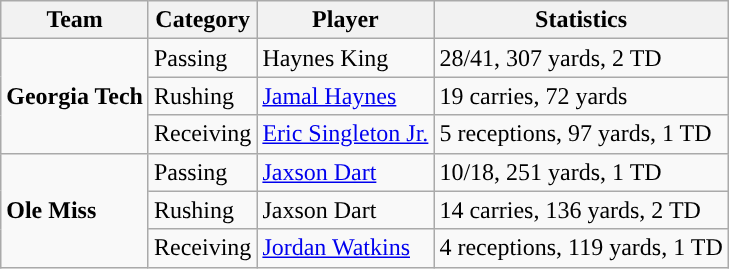<table class="wikitable" style="float: right;">
<tr>
<th>Team</th>
<th>Category</th>
<th>Player</th>
<th>Statistics</th>
</tr>
<tr>
<td rowspan=3><strong>Georgia Tech</strong></td>
<td>Passing</td>
<td>Haynes King</td>
<td>28/41, 307 yards, 2 TD</td>
</tr>
<tr>
<td>Rushing</td>
<td><a href='#'>Jamal Haynes</a></td>
<td>19 carries, 72 yards</td>
</tr>
<tr>
<td>Receiving</td>
<td><a href='#'>Eric Singleton Jr.</a></td>
<td>5 receptions, 97 yards, 1 TD</td>
</tr>
<tr>
<td rowspan=3><strong>Ole Miss</strong></td>
<td>Passing</td>
<td><a href='#'>Jaxson Dart</a></td>
<td>10/18, 251 yards, 1 TD</td>
</tr>
<tr>
<td>Rushing</td>
<td>Jaxson Dart</td>
<td>14 carries, 136 yards, 2 TD</td>
</tr>
<tr>
<td>Receiving</td>
<td><a href='#'>Jordan Watkins</a></td>
<td>4 receptions, 119 yards, 1 TD</td>
</tr>
</table>
